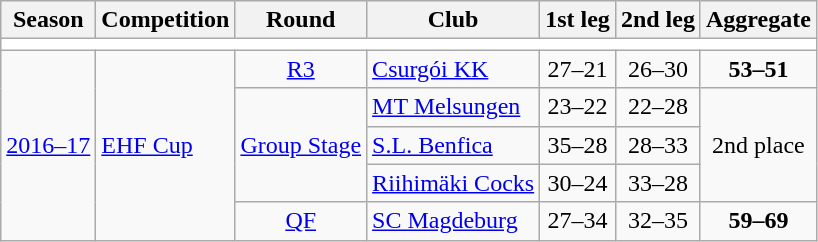<table class="wikitable">
<tr>
<th>Season</th>
<th>Competition</th>
<th>Round</th>
<th>Club</th>
<th>1st leg</th>
<th>2nd leg</th>
<th>Aggregate</th>
</tr>
<tr>
<td colspan="7" bgcolor=white></td>
</tr>
<tr>
<td rowspan="5"><a href='#'>2016–17</a></td>
<td rowspan="5"><a href='#'>EHF Cup</a></td>
<td style="text-align:center;"><a href='#'>R3</a></td>
<td> <a href='#'>Csurgói KK</a></td>
<td style="text-align:center;">27–21</td>
<td style="text-align:center;">26–30</td>
<td style="text-align:center;"><strong>53–51</strong></td>
</tr>
<tr>
<td rowspan="3" style="text-align:center;"><a href='#'>Group Stage</a></td>
<td> <a href='#'>MT Melsungen</a></td>
<td style="text-align:center;">23–22</td>
<td style="text-align:center;">22–28</td>
<td rowspan="3" style="text-align:center;">2nd place</td>
</tr>
<tr>
<td> <a href='#'>S.L. Benfica</a></td>
<td style="text-align:center;">35–28</td>
<td style="text-align:center;">28–33</td>
</tr>
<tr>
<td> <a href='#'>Riihimäki Cocks</a></td>
<td style="text-align:center;">30–24</td>
<td style="text-align:center;">33–28</td>
</tr>
<tr>
<td style="text-align:center;"><a href='#'>QF</a></td>
<td> <a href='#'>SC Magdeburg</a></td>
<td style="text-align:center;">27–34</td>
<td style="text-align:center;">32–35</td>
<td style="text-align:center;"><strong>59–69</strong></td>
</tr>
</table>
